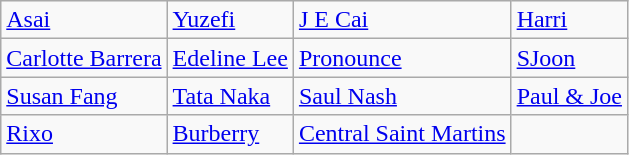<table class="wikitable">
<tr>
<td><a href='#'>Asai</a></td>
<td><a href='#'>Yuzefi</a></td>
<td><a href='#'>J E Cai</a></td>
<td><a href='#'>Harri</a></td>
</tr>
<tr>
<td><a href='#'>Carlotte Barrera</a></td>
<td><a href='#'>Edeline Lee</a></td>
<td><a href='#'>Pronounce</a></td>
<td><a href='#'>SJoon</a></td>
</tr>
<tr>
<td><a href='#'>Susan Fang</a></td>
<td><a href='#'>Tata Naka</a></td>
<td><a href='#'>Saul Nash</a></td>
<td><a href='#'>Paul & Joe</a></td>
</tr>
<tr>
<td><a href='#'>Rixo</a></td>
<td><a href='#'>Burberry</a></td>
<td><a href='#'>Central Saint Martins</a></td>
<td></td>
</tr>
</table>
